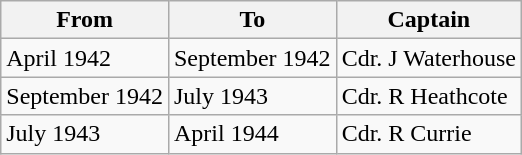<table class="wikitable" style="text-align:left">
<tr>
<th>From</th>
<th>To</th>
<th>Captain</th>
</tr>
<tr>
<td>April 1942</td>
<td>September 1942</td>
<td>Cdr. J Waterhouse</td>
</tr>
<tr>
<td>September 1942</td>
<td>July 1943</td>
<td>Cdr. R Heathcote</td>
</tr>
<tr>
<td>July 1943</td>
<td>April 1944</td>
<td>Cdr. R Currie</td>
</tr>
</table>
